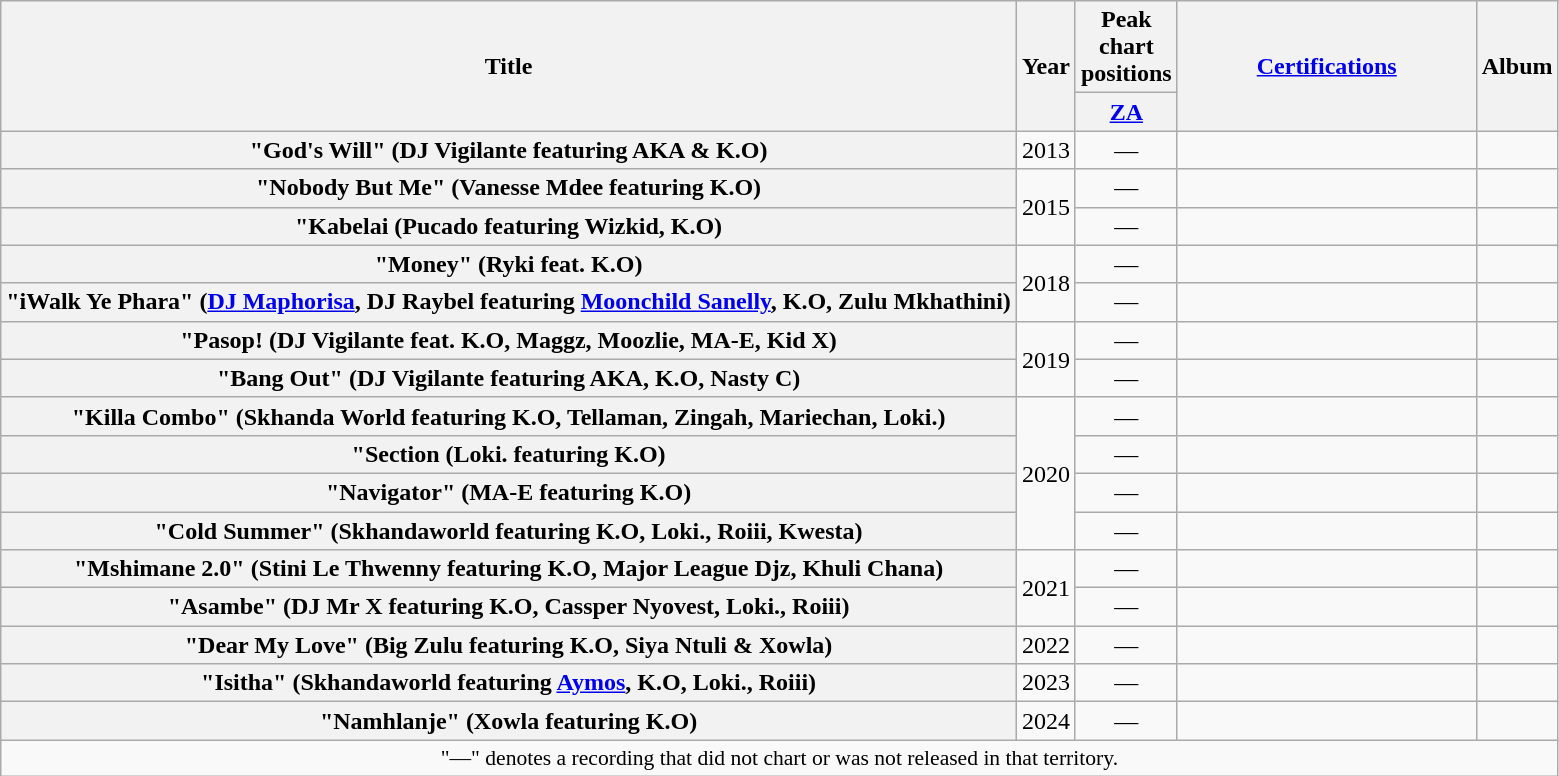<table class="wikitable plainrowheaders" style="text-align:center">
<tr>
<th scope="col" rowspan="2">Title</th>
<th scope="col" rowspan="2">Year</th>
<th scope="col" colspan="1">Peak chart positions</th>
<th scope="col" rowspan="2" style="width:12em;"><a href='#'>Certifications</a></th>
<th scope="col" rowspan="2">Album</th>
</tr>
<tr>
<th scope="col" style="width:3em;font-size:100%;"><a href='#'>ZA</a><br></th>
</tr>
<tr>
<th scope="row">"God's Will" (DJ Vigilante featuring AKA & K.O)</th>
<td>2013</td>
<td>—</td>
<td></td>
<td></td>
</tr>
<tr>
<th scope="row">"Nobody But Me" (Vanesse Mdee featuring K.O)</th>
<td rowspan=2>2015</td>
<td>—</td>
<td></td>
<td></td>
</tr>
<tr>
<th scope="row">"Kabelai (Pucado featuring Wizkid, K.O)</th>
<td>—</td>
<td></td>
<td></td>
</tr>
<tr>
<th scope="row">"Money" (Ryki feat. K.O)</th>
<td rowspan=2>2018</td>
<td>—</td>
<td></td>
<td></td>
</tr>
<tr>
<th scope="row">"iWalk Ye Phara" (<a href='#'>DJ Maphorisa</a>, DJ Raybel featuring <a href='#'>Moonchild Sanelly</a>, K.O, Zulu Mkhathini)</th>
<td>—</td>
<td></td>
<td></td>
</tr>
<tr>
<th scope="row">"Pasop! (DJ Vigilante feat. K.O, Maggz, Moozlie, MA-E, Kid X)</th>
<td rowspan=2>2019</td>
<td>—</td>
<td></td>
<td></td>
</tr>
<tr>
<th scope="row">"Bang Out" (DJ Vigilante featuring AKA, K.O, Nasty C)</th>
<td>—</td>
<td></td>
<td></td>
</tr>
<tr>
<th scope="row">"Killa Combo" (Skhanda World featuring K.O, Tellaman, Zingah, Mariechan, Loki.)</th>
<td rowspan=4>2020</td>
<td>—</td>
<td></td>
<td></td>
</tr>
<tr>
<th scope="row">"Section (Loki. featuring K.O)</th>
<td>—</td>
<td></td>
<td></td>
</tr>
<tr>
<th scope="row">"Navigator" (MA-E featuring K.O)</th>
<td>—</td>
<td></td>
<td></td>
</tr>
<tr>
<th scope="row">"Cold Summer" (Skhandaworld featuring K.O, Loki., Roiii, Kwesta)</th>
<td>—</td>
<td></td>
<td></td>
</tr>
<tr>
<th scope="row">"Mshimane 2.0" (Stini Le Thwenny featuring K.O, Major League Djz, Khuli Chana)</th>
<td rowspan=2>2021</td>
<td>—</td>
<td></td>
<td></td>
</tr>
<tr>
<th scope="row">"Asambe" (DJ Mr X featuring K.O, Cassper Nyovest, Loki., Roiii)</th>
<td>—</td>
<td></td>
<td></td>
</tr>
<tr>
<th scope="row">"Dear My Love" (Big Zulu featuring K.O, Siya Ntuli & Xowla)</th>
<td>2022</td>
<td>—</td>
<td></td>
<td></td>
</tr>
<tr>
<th scope="row">"Isitha" (Skhandaworld featuring <a href='#'>Aymos</a>, K.O, Loki., Roiii)</th>
<td>2023</td>
<td>—</td>
<td></td>
<td></td>
</tr>
<tr>
<th scope="row">"Namhlanje" (Xowla featuring K.O)</th>
<td>2024</td>
<td>—</td>
<td></td>
<td></td>
</tr>
<tr>
<td colspan="8" style="font-size:90%">"—" denotes a recording that did not chart or was not released in that territory.</td>
</tr>
</table>
